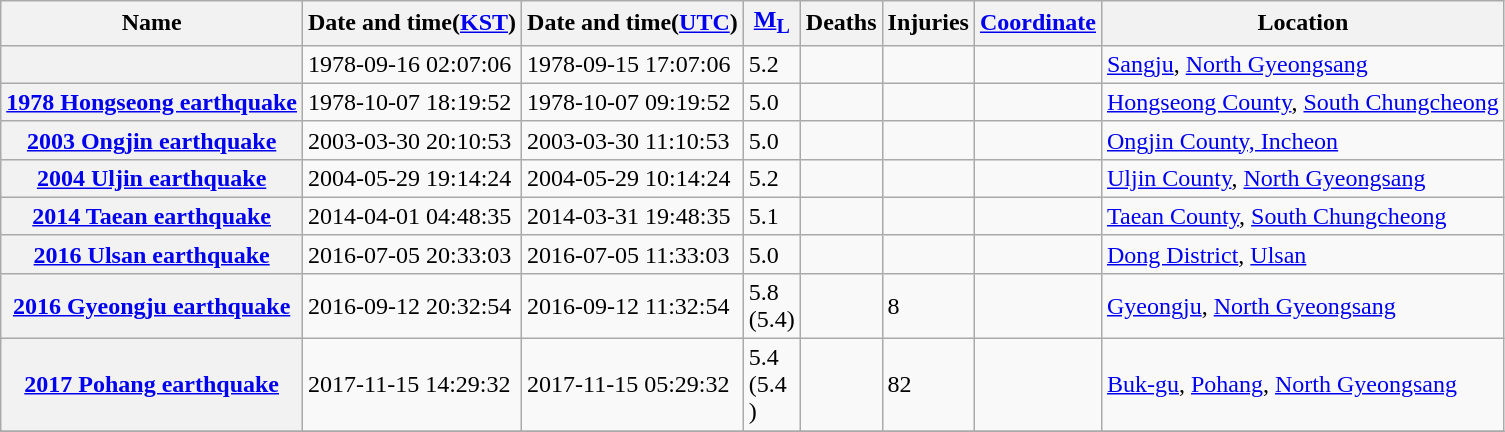<table class="wikitable sortable">
<tr>
<th>Name</th>
<th>Date and time(<a href='#'>KST</a>)</th>
<th>Date and time(<a href='#'>UTC</a>)</th>
<th><a href='#'>M<sub>L</sub></a></th>
<th>Deaths</th>
<th>Injuries</th>
<th><a href='#'>Coordinate</a></th>
<th>Location</th>
</tr>
<tr>
<th></th>
<td>1978-09-16 02:07:06</td>
<td>1978-09-15 17:07:06</td>
<td>5.2</td>
<td></td>
<td></td>
<td></td>
<td><a href='#'>Sangju</a>, <a href='#'>North Gyeongsang</a></td>
</tr>
<tr>
<th><a href='#'>1978 Hongseong earthquake</a></th>
<td>1978-10-07 18:19:52</td>
<td>1978-10-07 09:19:52</td>
<td>5.0</td>
<td></td>
<td></td>
<td></td>
<td><a href='#'>Hongseong County</a>, <a href='#'>South Chungcheong</a></td>
</tr>
<tr>
<th><a href='#'>2003 Ongjin earthquake</a></th>
<td>2003-03-30 20:10:53</td>
<td>2003-03-30 11:10:53</td>
<td>5.0</td>
<td></td>
<td></td>
<td></td>
<td><a href='#'>Ongjin County, Incheon</a></td>
</tr>
<tr>
<th><a href='#'>2004 Uljin earthquake</a></th>
<td>2004-05-29 19:14:24</td>
<td>2004-05-29 10:14:24</td>
<td>5.2</td>
<td></td>
<td></td>
<td></td>
<td><a href='#'>Uljin County</a>, <a href='#'>North Gyeongsang</a></td>
</tr>
<tr>
<th><a href='#'>2014 Taean earthquake</a></th>
<td>2014-04-01 04:48:35</td>
<td>2014-03-31 19:48:35</td>
<td>5.1</td>
<td></td>
<td></td>
<td></td>
<td><a href='#'>Taean County</a>, <a href='#'>South Chungcheong</a></td>
</tr>
<tr>
<th><a href='#'>2016 Ulsan earthquake</a></th>
<td>2016-07-05 20:33:03</td>
<td>2016-07-05 11:33:03</td>
<td>5.0</td>
<td></td>
<td></td>
<td></td>
<td><a href='#'>Dong District</a>, <a href='#'>Ulsan</a></td>
</tr>
<tr>
<th><a href='#'>2016 Gyeongju earthquake</a></th>
<td>2016-09-12 20:32:54</td>
<td>2016-09-12 11:32:54</td>
<td>5.8<br>(5.4)</td>
<td></td>
<td>8</td>
<td></td>
<td><a href='#'>Gyeongju</a>, <a href='#'>North Gyeongsang</a></td>
</tr>
<tr>
<th><a href='#'>2017 Pohang earthquake</a></th>
<td>2017-11-15 14:29:32</td>
<td>2017-11-15 05:29:32</td>
<td>5.4<br>(5.4<br>)</td>
<td></td>
<td>82</td>
<td></td>
<td><a href='#'>Buk-gu</a>, <a href='#'>Pohang</a>, <a href='#'>North Gyeongsang</a></td>
</tr>
<tr>
</tr>
</table>
